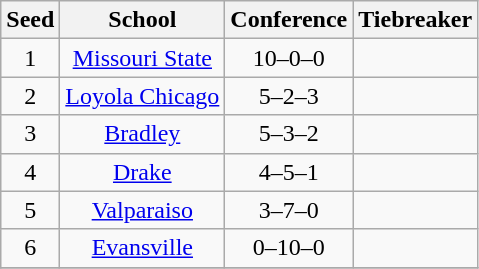<table class="wikitable" style="text-align:center">
<tr>
<th>Seed</th>
<th>School</th>
<th>Conference</th>
<th>Tiebreaker</th>
</tr>
<tr>
<td>1</td>
<td><a href='#'>Missouri State</a></td>
<td>10–0–0</td>
<td></td>
</tr>
<tr>
<td>2</td>
<td><a href='#'>Loyola Chicago</a></td>
<td>5–2–3</td>
<td></td>
</tr>
<tr>
<td>3</td>
<td><a href='#'>Bradley</a></td>
<td>5–3–2</td>
<td></td>
</tr>
<tr>
<td>4</td>
<td><a href='#'>Drake</a></td>
<td>4–5–1</td>
<td></td>
</tr>
<tr>
<td>5</td>
<td><a href='#'>Valparaiso</a></td>
<td>3–7–0</td>
<td></td>
</tr>
<tr>
<td>6</td>
<td><a href='#'>Evansville</a></td>
<td>0–10–0</td>
<td></td>
</tr>
<tr>
</tr>
</table>
